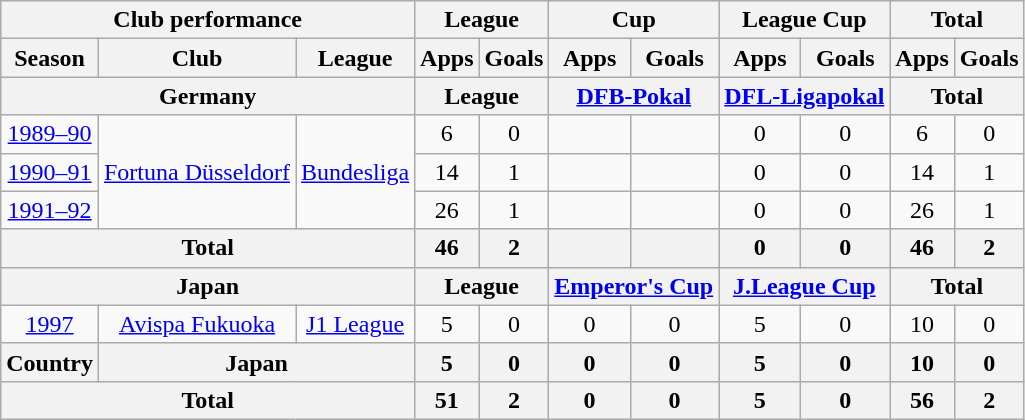<table class="wikitable" style="text-align:center;">
<tr>
<th colspan=3>Club performance</th>
<th colspan=2>League</th>
<th colspan=2>Cup</th>
<th colspan=2>League Cup</th>
<th colspan=2>Total</th>
</tr>
<tr>
<th>Season</th>
<th>Club</th>
<th>League</th>
<th>Apps</th>
<th>Goals</th>
<th>Apps</th>
<th>Goals</th>
<th>Apps</th>
<th>Goals</th>
<th>Apps</th>
<th>Goals</th>
</tr>
<tr>
<th colspan=3>Germany</th>
<th colspan=2>League</th>
<th colspan=2><a href='#'>DFB-Pokal</a></th>
<th colspan=2><a href='#'>DFL-Ligapokal</a></th>
<th colspan=2>Total</th>
</tr>
<tr>
<td><a href='#'>1989–90</a></td>
<td rowspan=3><a href='#'>Fortuna Düsseldorf</a></td>
<td rowspan=3><a href='#'>Bundesliga</a></td>
<td>6</td>
<td>0</td>
<td></td>
<td></td>
<td>0</td>
<td>0</td>
<td>6</td>
<td>0</td>
</tr>
<tr>
<td><a href='#'>1990–91</a></td>
<td>14</td>
<td>1</td>
<td></td>
<td></td>
<td>0</td>
<td>0</td>
<td>14</td>
<td>1</td>
</tr>
<tr>
<td><a href='#'>1991–92</a></td>
<td>26</td>
<td>1</td>
<td></td>
<td></td>
<td>0</td>
<td>0</td>
<td>26</td>
<td>1</td>
</tr>
<tr>
<th colspan=3>Total</th>
<th>46</th>
<th>2</th>
<th></th>
<th></th>
<th>0</th>
<th>0</th>
<th>46</th>
<th>2</th>
</tr>
<tr>
<th colspan=3>Japan</th>
<th colspan=2>League</th>
<th colspan=2><a href='#'>Emperor's Cup</a></th>
<th colspan=2><a href='#'>J.League Cup</a></th>
<th colspan=2>Total</th>
</tr>
<tr>
<td><a href='#'>1997</a></td>
<td><a href='#'>Avispa Fukuoka</a></td>
<td><a href='#'>J1 League</a></td>
<td>5</td>
<td>0</td>
<td>0</td>
<td>0</td>
<td>5</td>
<td>0</td>
<td>10</td>
<td>0</td>
</tr>
<tr>
<th rowspan=1>Country</th>
<th colspan=2>Japan</th>
<th>5</th>
<th>0</th>
<th>0</th>
<th>0</th>
<th>5</th>
<th>0</th>
<th>10</th>
<th>0</th>
</tr>
<tr>
<th colspan=3>Total</th>
<th>51</th>
<th>2</th>
<th>0</th>
<th>0</th>
<th>5</th>
<th>0</th>
<th>56</th>
<th>2</th>
</tr>
</table>
